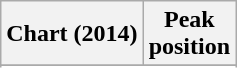<table class="wikitable sortable">
<tr>
<th>Chart (2014)</th>
<th>Peak<br>position</th>
</tr>
<tr>
</tr>
<tr>
</tr>
</table>
